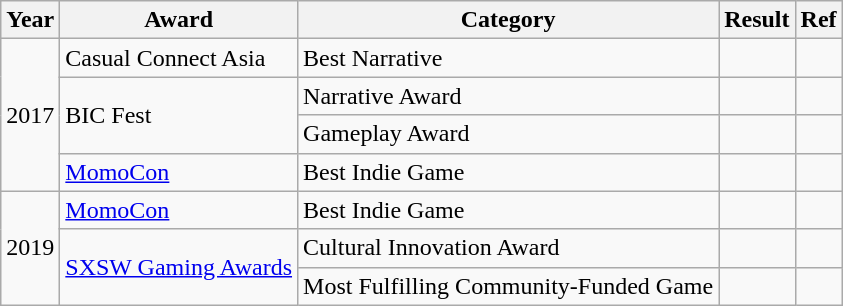<table class="wikitable sortable">
<tr>
<th>Year</th>
<th>Award</th>
<th>Category</th>
<th>Result</th>
<th>Ref</th>
</tr>
<tr>
<td style="text-align:center;" rowspan="4">2017</td>
<td>Casual Connect Asia</td>
<td>Best Narrative</td>
<td></td>
<td rowspan="1" style="text-align:center;"></td>
</tr>
<tr>
<td rowspan="2">BIC Fest</td>
<td>Narrative Award</td>
<td></td>
<td></td>
</tr>
<tr>
<td>Gameplay Award</td>
<td></td>
<td></td>
</tr>
<tr>
<td><a href='#'>MomoCon</a></td>
<td>Best Indie Game</td>
<td></td>
<td rowspan="1" style="text-align:center;"></td>
</tr>
<tr>
<td style="text-align:center;" rowspan="3">2019</td>
<td><a href='#'>MomoCon</a></td>
<td>Best Indie Game</td>
<td></td>
<td style="text-align:center;"></td>
</tr>
<tr>
<td rowspan="2"><a href='#'>SXSW Gaming Awards</a></td>
<td>Cultural Innovation Award</td>
<td></td>
<td rowspan="1" style="text-align:center;"></td>
</tr>
<tr>
<td>Most Fulfilling Community-Funded Game</td>
<td></td>
<td rowspan="1" style="text-align:center;"></td>
</tr>
</table>
